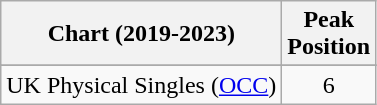<table class="wikitable sortable" style=margin-bottom:0;>
<tr>
<th>Chart (2019-2023)</th>
<th>Peak<br>Position</th>
</tr>
<tr>
</tr>
<tr>
<td>UK Physical Singles (<a href='#'>OCC</a>)</td>
<td align="center">6</td>
</tr>
</table>
